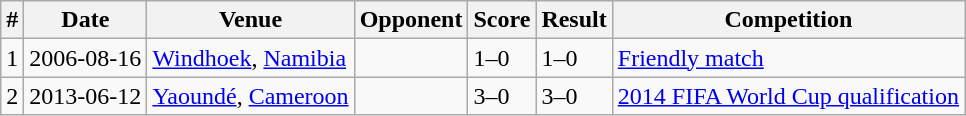<table class="wikitable">
<tr>
<th>#</th>
<th>Date</th>
<th>Venue</th>
<th>Opponent</th>
<th>Score</th>
<th>Result</th>
<th>Competition</th>
</tr>
<tr>
<td>1</td>
<td>2006-08-16</td>
<td><a href='#'>Windhoek</a>, <a href='#'>Namibia</a></td>
<td></td>
<td>1–0</td>
<td>1–0</td>
<td><a href='#'>Friendly match</a></td>
</tr>
<tr>
<td>2</td>
<td>2013-06-12</td>
<td><a href='#'>Yaoundé</a>, <a href='#'>Cameroon</a></td>
<td></td>
<td>3–0</td>
<td>3–0</td>
<td><a href='#'>2014 FIFA World Cup qualification</a></td>
</tr>
</table>
